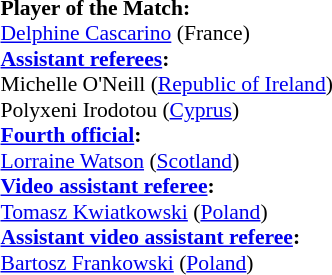<table style="width:100%; font-size:90%;">
<tr>
<td><br><strong>Player of the Match:</strong>
<br><a href='#'>Delphine Cascarino</a> (France)<br><strong><a href='#'>Assistant referees</a>:</strong>
<br>Michelle O'Neill (<a href='#'>Republic of Ireland</a>)
<br>Polyxeni Irodotou (<a href='#'>Cyprus</a>)
<br><strong><a href='#'>Fourth official</a>:</strong>
<br><a href='#'>Lorraine Watson</a> (<a href='#'>Scotland</a>)
<br><strong><a href='#'>Video assistant referee</a>:</strong>
<br><a href='#'>Tomasz Kwiatkowski</a> (<a href='#'>Poland</a>)
<br><strong><a href='#'>Assistant video assistant referee</a>:</strong>
<br><a href='#'>Bartosz Frankowski</a> (<a href='#'>Poland</a>)</td>
</tr>
</table>
